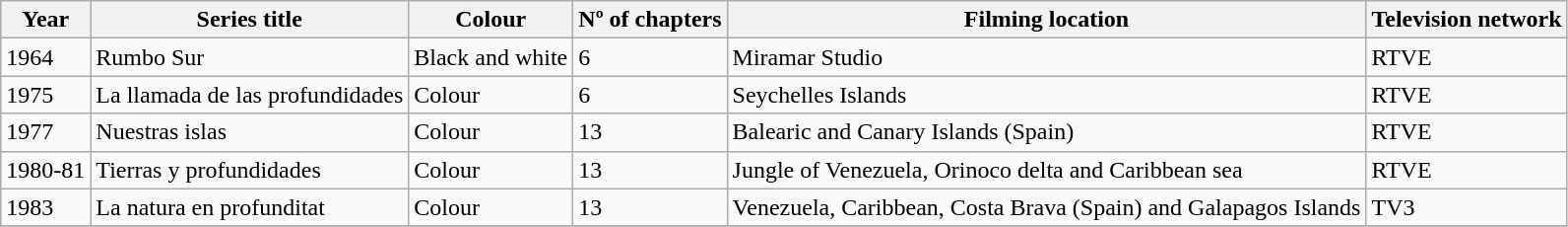<table class="wikitable">
<tr>
<th>Year</th>
<th>Series title</th>
<th>Colour</th>
<th>Nº of chapters</th>
<th>Filming location</th>
<th>Television network</th>
</tr>
<tr>
<td>1964</td>
<td>Rumbo Sur</td>
<td>Black and white</td>
<td>6</td>
<td>Miramar Studio</td>
<td>RTVE</td>
</tr>
<tr>
<td>1975</td>
<td>La llamada de las profundidades</td>
<td>Colour</td>
<td>6</td>
<td>Seychelles Islands</td>
<td>RTVE</td>
</tr>
<tr>
<td>1977</td>
<td>Nuestras islas</td>
<td>Colour</td>
<td>13</td>
<td>Balearic and Canary Islands (Spain)</td>
<td>RTVE</td>
</tr>
<tr>
<td>1980-81</td>
<td>Tierras y profundidades</td>
<td>Colour</td>
<td>13</td>
<td>Jungle of Venezuela, Orinoco delta and Caribbean sea</td>
<td>RTVE</td>
</tr>
<tr>
<td>1983</td>
<td>La natura en profunditat</td>
<td>Colour</td>
<td>13</td>
<td>Venezuela, Caribbean, Costa Brava (Spain) and Galapagos Islands</td>
<td>TV3</td>
</tr>
<tr>
</tr>
</table>
